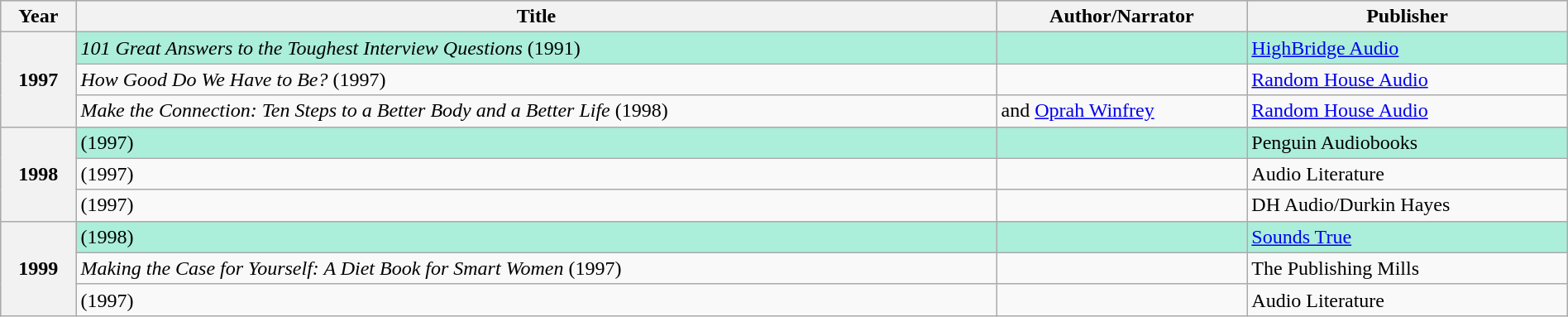<table class="wikitable sortable mw-collapsible" style="width:100%">
<tr bgcolor="#bebebe">
<th scope=“col” width=“4%”>Year</th>
<th scope=“col” width=“32%”>Title</th>
<th scope=“col” width=“32%”>Author/Narrator</th>
<th scope=“col” width=“32%”>Publisher</th>
</tr>
<tr style=background:#ABEED9>
<th rowspan="3">1997<br></th>
<td><em>101 Great Answers to the Toughest Interview Questions</em> (1991)</td>
<td></td>
<td><a href='#'>HighBridge Audio</a></td>
</tr>
<tr>
<td><em>How Good Do We Have to Be?</em> (1997)</td>
<td></td>
<td><a href='#'>Random House Audio</a></td>
</tr>
<tr>
<td><em>Make the Connection: Ten Steps to a Better Body and a Better Life</em> (1998)</td>
<td> and <a href='#'>Oprah Winfrey</a></td>
<td><a href='#'>Random House Audio</a></td>
</tr>
<tr style=background:#ABEED9>
<th rowspan="3">1998<br></th>
<td> (1997)</td>
<td></td>
<td>Penguin Audiobooks</td>
</tr>
<tr>
<td> (1997)</td>
<td></td>
<td>Audio Literature</td>
</tr>
<tr>
<td> (1997)</td>
<td></td>
<td>DH Audio/Durkin Hayes</td>
</tr>
<tr style=background:#ABEED9>
<th rowspan="3">1999<br></th>
<td> (1998)</td>
<td></td>
<td><a href='#'>Sounds True</a></td>
</tr>
<tr>
<td><em>Making the Case for Yourself: A Diet Book for Smart Women</em> (1997)</td>
<td></td>
<td>The Publishing Mills</td>
</tr>
<tr>
<td> (1997)</td>
<td></td>
<td>Audio Literature</td>
</tr>
</table>
